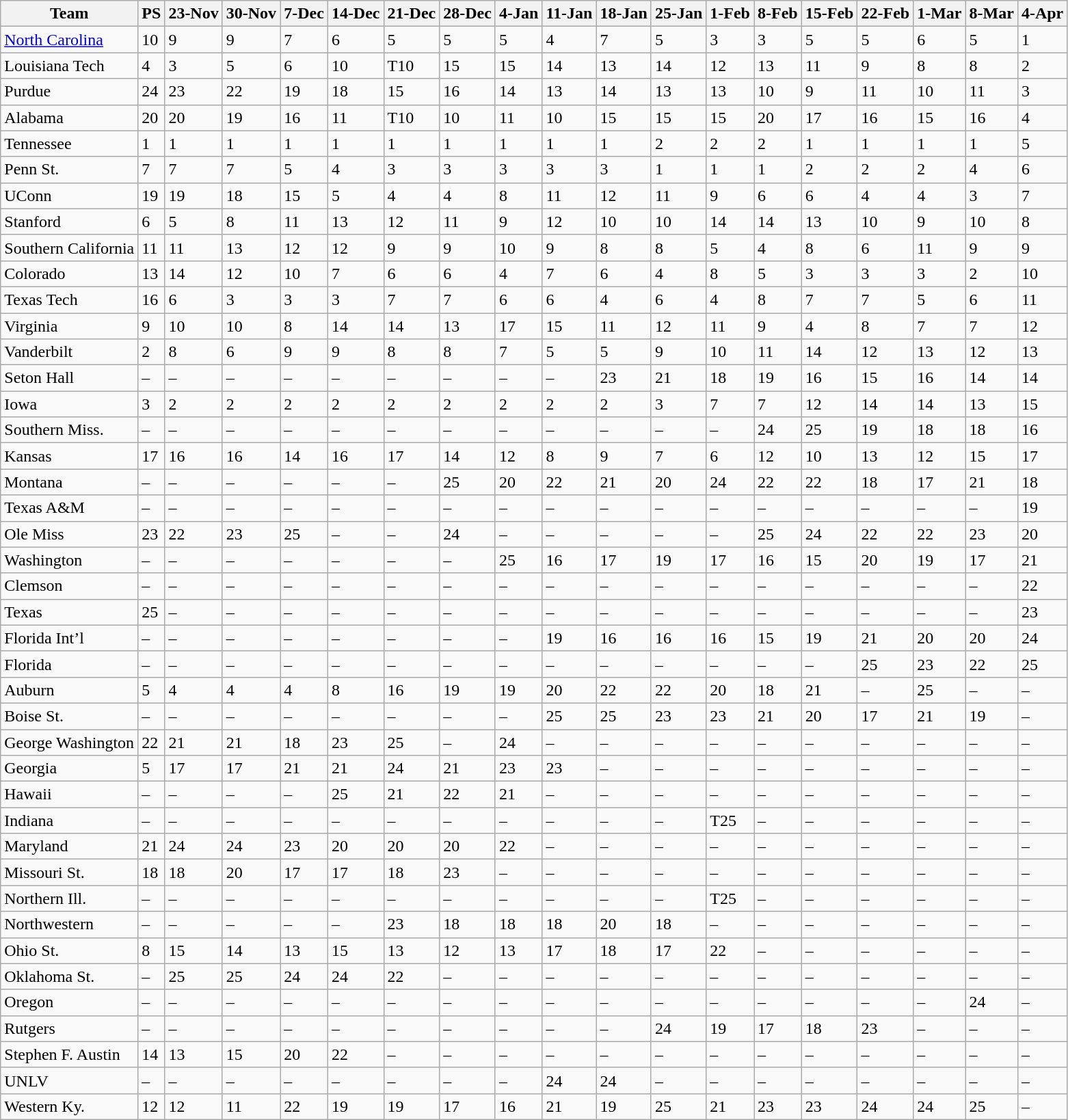<table class="wikitable sortable">
<tr>
<th>Team</th>
<th>PS</th>
<th>23-Nov</th>
<th>30-Nov</th>
<th>7-Dec</th>
<th>14-Dec</th>
<th>21-Dec</th>
<th>28-Dec</th>
<th>4-Jan</th>
<th>11-Jan</th>
<th>18-Jan</th>
<th>25-Jan</th>
<th>1-Feb</th>
<th>8-Feb</th>
<th>15-Feb</th>
<th>22-Feb</th>
<th>1-Mar</th>
<th>8-Mar</th>
<th>4-Apr</th>
</tr>
<tr>
<td><a href='#'>North Carolina</a></td>
<td>10</td>
<td>9</td>
<td>9</td>
<td>7</td>
<td>6</td>
<td>5</td>
<td>5</td>
<td>5</td>
<td>4</td>
<td>7</td>
<td>5</td>
<td>3</td>
<td>3</td>
<td>5</td>
<td>5</td>
<td>6</td>
<td>5</td>
<td>1</td>
</tr>
<tr>
<td>Louisiana Tech</td>
<td>4</td>
<td>3</td>
<td>5</td>
<td>6</td>
<td>10</td>
<td data-sort-value=10>T10</td>
<td>15</td>
<td>15</td>
<td>14</td>
<td>13</td>
<td>14</td>
<td>12</td>
<td>13</td>
<td>11</td>
<td>9</td>
<td>8</td>
<td>8</td>
<td>2</td>
</tr>
<tr>
<td>Purdue</td>
<td>24</td>
<td>23</td>
<td>22</td>
<td>19</td>
<td>18</td>
<td>15</td>
<td>16</td>
<td>14</td>
<td>13</td>
<td>14</td>
<td>13</td>
<td>13</td>
<td>10</td>
<td>9</td>
<td>11</td>
<td>10</td>
<td>11</td>
<td>3</td>
</tr>
<tr>
<td>Alabama</td>
<td>20</td>
<td>20</td>
<td>19</td>
<td>16</td>
<td>11</td>
<td data-sort-value=10>T10</td>
<td>10</td>
<td>11</td>
<td>10</td>
<td>15</td>
<td>15</td>
<td>15</td>
<td>20</td>
<td>17</td>
<td>16</td>
<td>15</td>
<td>16</td>
<td>4</td>
</tr>
<tr>
<td>Tennessee</td>
<td>1</td>
<td>1</td>
<td>1</td>
<td>1</td>
<td>1</td>
<td>1</td>
<td>1</td>
<td>1</td>
<td>1</td>
<td>1</td>
<td>2</td>
<td>2</td>
<td>2</td>
<td>1</td>
<td>1</td>
<td>1</td>
<td>1</td>
<td>5</td>
</tr>
<tr>
<td>Penn St.</td>
<td>7</td>
<td>7</td>
<td>7</td>
<td>5</td>
<td>4</td>
<td>3</td>
<td>3</td>
<td>3</td>
<td>3</td>
<td>3</td>
<td>1</td>
<td>1</td>
<td>1</td>
<td>2</td>
<td>2</td>
<td>2</td>
<td>4</td>
<td>6</td>
</tr>
<tr>
<td>UConn</td>
<td>19</td>
<td>19</td>
<td>18</td>
<td>15</td>
<td>5</td>
<td>4</td>
<td>4</td>
<td>8</td>
<td>11</td>
<td>12</td>
<td>11</td>
<td>9</td>
<td>6</td>
<td>6</td>
<td>4</td>
<td>4</td>
<td>3</td>
<td>7</td>
</tr>
<tr>
<td>Stanford</td>
<td>6</td>
<td>5</td>
<td>8</td>
<td>11</td>
<td>13</td>
<td>12</td>
<td>11</td>
<td>9</td>
<td>12</td>
<td>10</td>
<td>10</td>
<td>14</td>
<td>14</td>
<td>13</td>
<td>10</td>
<td>9</td>
<td>10</td>
<td>8</td>
</tr>
<tr>
<td>Southern California</td>
<td>11</td>
<td>11</td>
<td>13</td>
<td>12</td>
<td>12</td>
<td>9</td>
<td>9</td>
<td>10</td>
<td>9</td>
<td>8</td>
<td>8</td>
<td>5</td>
<td>4</td>
<td>8</td>
<td>6</td>
<td>11</td>
<td>9</td>
<td>9</td>
</tr>
<tr>
<td>Colorado</td>
<td>13</td>
<td>14</td>
<td>12</td>
<td>10</td>
<td>7</td>
<td>6</td>
<td>6</td>
<td>4</td>
<td>7</td>
<td>6</td>
<td>4</td>
<td>8</td>
<td>5</td>
<td>3</td>
<td>3</td>
<td>3</td>
<td>2</td>
<td>10</td>
</tr>
<tr>
<td>Texas Tech</td>
<td>16</td>
<td>6</td>
<td>3</td>
<td>3</td>
<td>3</td>
<td>7</td>
<td>7</td>
<td>6</td>
<td>6</td>
<td>4</td>
<td>6</td>
<td>4</td>
<td>8</td>
<td>7</td>
<td>7</td>
<td>5</td>
<td>6</td>
<td>11</td>
</tr>
<tr>
<td>Virginia</td>
<td>9</td>
<td>10</td>
<td>10</td>
<td>8</td>
<td>14</td>
<td>14</td>
<td>13</td>
<td>17</td>
<td>15</td>
<td>11</td>
<td>12</td>
<td>11</td>
<td>9</td>
<td>4</td>
<td>8</td>
<td>7</td>
<td>7</td>
<td>12</td>
</tr>
<tr>
<td>Vanderbilt</td>
<td>2</td>
<td>8</td>
<td>6</td>
<td>9</td>
<td>9</td>
<td>8</td>
<td>8</td>
<td>7</td>
<td>5</td>
<td>5</td>
<td>9</td>
<td>10</td>
<td>11</td>
<td>14</td>
<td>12</td>
<td>13</td>
<td>12</td>
<td>13</td>
</tr>
<tr>
<td>Seton Hall</td>
<td data-sort-value=99>–</td>
<td data-sort-value=99>–</td>
<td data-sort-value=99>–</td>
<td data-sort-value=99>–</td>
<td data-sort-value=99>–</td>
<td data-sort-value=99>–</td>
<td data-sort-value=99>–</td>
<td data-sort-value=99>–</td>
<td data-sort-value=99>–</td>
<td>23</td>
<td>21</td>
<td>18</td>
<td>19</td>
<td>16</td>
<td>15</td>
<td>16</td>
<td>14</td>
<td>14</td>
</tr>
<tr>
<td>Iowa</td>
<td>3</td>
<td>2</td>
<td>2</td>
<td>2</td>
<td>2</td>
<td>2</td>
<td>2</td>
<td>2</td>
<td>2</td>
<td>2</td>
<td>3</td>
<td>7</td>
<td>7</td>
<td>12</td>
<td>14</td>
<td>14</td>
<td>13</td>
<td>15</td>
</tr>
<tr>
<td>Southern Miss.</td>
<td data-sort-value=99>–</td>
<td data-sort-value=99>–</td>
<td data-sort-value=99>–</td>
<td data-sort-value=99>–</td>
<td data-sort-value=99>–</td>
<td data-sort-value=99>–</td>
<td data-sort-value=99>–</td>
<td data-sort-value=99>–</td>
<td data-sort-value=99>–</td>
<td data-sort-value=99>–</td>
<td data-sort-value=99>–</td>
<td data-sort-value=99>–</td>
<td>24</td>
<td>25</td>
<td>19</td>
<td>18</td>
<td>18</td>
<td>16</td>
</tr>
<tr>
<td>Kansas</td>
<td>17</td>
<td>16</td>
<td>16</td>
<td>14</td>
<td>16</td>
<td>17</td>
<td>14</td>
<td>12</td>
<td>8</td>
<td>9</td>
<td>7</td>
<td>6</td>
<td>12</td>
<td>10</td>
<td>13</td>
<td>12</td>
<td>15</td>
<td>17</td>
</tr>
<tr>
<td>Montana</td>
<td data-sort-value=99>–</td>
<td data-sort-value=99>–</td>
<td data-sort-value=99>–</td>
<td data-sort-value=99>–</td>
<td data-sort-value=99>–</td>
<td data-sort-value=99>–</td>
<td>25</td>
<td>20</td>
<td>22</td>
<td>21</td>
<td>20</td>
<td>24</td>
<td>22</td>
<td>22</td>
<td>18</td>
<td>17</td>
<td>21</td>
<td>18</td>
</tr>
<tr>
<td>Texas A&M</td>
<td data-sort-value=99>–</td>
<td data-sort-value=99>–</td>
<td data-sort-value=99>–</td>
<td data-sort-value=99>–</td>
<td data-sort-value=99>–</td>
<td data-sort-value=99>–</td>
<td data-sort-value=99>–</td>
<td data-sort-value=99>–</td>
<td data-sort-value=99>–</td>
<td data-sort-value=99>–</td>
<td data-sort-value=99>–</td>
<td data-sort-value=99>–</td>
<td data-sort-value=99>–</td>
<td data-sort-value=99>–</td>
<td data-sort-value=99>–</td>
<td data-sort-value=99>–</td>
<td data-sort-value=99>–</td>
<td>19</td>
</tr>
<tr>
<td>Ole Miss</td>
<td>23</td>
<td>22</td>
<td>23</td>
<td>25</td>
<td data-sort-value=99>–</td>
<td data-sort-value=99>–</td>
<td>24</td>
<td data-sort-value=99>–</td>
<td data-sort-value=99>–</td>
<td data-sort-value=99>–</td>
<td data-sort-value=99>–</td>
<td data-sort-value=99>–</td>
<td>25</td>
<td>24</td>
<td>22</td>
<td>22</td>
<td>23</td>
<td>20</td>
</tr>
<tr>
<td>Washington</td>
<td data-sort-value=99>–</td>
<td data-sort-value=99>–</td>
<td data-sort-value=99>–</td>
<td data-sort-value=99>–</td>
<td data-sort-value=99>–</td>
<td data-sort-value=99>–</td>
<td data-sort-value=99>–</td>
<td>25</td>
<td>16</td>
<td>17</td>
<td>19</td>
<td>17</td>
<td>16</td>
<td>15</td>
<td>20</td>
<td>19</td>
<td>17</td>
<td>21</td>
</tr>
<tr>
<td>Clemson</td>
<td data-sort-value=99>–</td>
<td data-sort-value=99>–</td>
<td data-sort-value=99>–</td>
<td data-sort-value=99>–</td>
<td data-sort-value=99>–</td>
<td data-sort-value=99>–</td>
<td data-sort-value=99>–</td>
<td data-sort-value=99>–</td>
<td data-sort-value=99>–</td>
<td data-sort-value=99>–</td>
<td data-sort-value=99>–</td>
<td data-sort-value=99>–</td>
<td data-sort-value=99>–</td>
<td data-sort-value=99>–</td>
<td data-sort-value=99>–</td>
<td data-sort-value=99>–</td>
<td data-sort-value=99>–</td>
<td>22</td>
</tr>
<tr>
<td>Texas</td>
<td>25</td>
<td data-sort-value=99>–</td>
<td data-sort-value=99>–</td>
<td data-sort-value=99>–</td>
<td data-sort-value=99>–</td>
<td data-sort-value=99>–</td>
<td data-sort-value=99>–</td>
<td data-sort-value=99>–</td>
<td data-sort-value=99>–</td>
<td data-sort-value=99>–</td>
<td data-sort-value=99>–</td>
<td data-sort-value=99>–</td>
<td data-sort-value=99>–</td>
<td data-sort-value=99>–</td>
<td data-sort-value=99>–</td>
<td data-sort-value=99>–</td>
<td data-sort-value=99>–</td>
<td>23</td>
</tr>
<tr>
<td>Florida Int’l</td>
<td data-sort-value=99>–</td>
<td data-sort-value=99>–</td>
<td data-sort-value=99>–</td>
<td data-sort-value=99>–</td>
<td data-sort-value=99>–</td>
<td data-sort-value=99>–</td>
<td data-sort-value=99>–</td>
<td data-sort-value=99>–</td>
<td>19</td>
<td>16</td>
<td>16</td>
<td>16</td>
<td>15</td>
<td>19</td>
<td>21</td>
<td>20</td>
<td>20</td>
<td>24</td>
</tr>
<tr>
<td>Florida</td>
<td data-sort-value=99>–</td>
<td data-sort-value=99>–</td>
<td data-sort-value=99>–</td>
<td data-sort-value=99>–</td>
<td data-sort-value=99>–</td>
<td data-sort-value=99>–</td>
<td data-sort-value=99>–</td>
<td data-sort-value=99>–</td>
<td data-sort-value=99>–</td>
<td data-sort-value=99>–</td>
<td data-sort-value=99>–</td>
<td data-sort-value=99>–</td>
<td data-sort-value=99>–</td>
<td data-sort-value=99>–</td>
<td>25</td>
<td>23</td>
<td>22</td>
<td>25</td>
</tr>
<tr>
<td>Auburn</td>
<td>5</td>
<td>4</td>
<td>4</td>
<td>4</td>
<td>8</td>
<td>16</td>
<td>19</td>
<td>19</td>
<td>20</td>
<td>22</td>
<td>22</td>
<td>20</td>
<td>18</td>
<td>21</td>
<td data-sort-value=99>–</td>
<td>25</td>
<td data-sort-value=99>–</td>
<td data-sort-value=99>–</td>
</tr>
<tr>
<td>Boise St.</td>
<td data-sort-value=99>–</td>
<td data-sort-value=99>–</td>
<td data-sort-value=99>–</td>
<td data-sort-value=99>–</td>
<td data-sort-value=99>–</td>
<td data-sort-value=99>–</td>
<td data-sort-value=99>–</td>
<td data-sort-value=99>–</td>
<td>25</td>
<td>25</td>
<td>23</td>
<td>23</td>
<td>21</td>
<td>20</td>
<td>17</td>
<td>21</td>
<td>19</td>
<td data-sort-value=99>–</td>
</tr>
<tr>
<td>George Washington</td>
<td>22</td>
<td>21</td>
<td>21</td>
<td>18</td>
<td>23</td>
<td>25</td>
<td data-sort-value=99>–</td>
<td>24</td>
<td data-sort-value=99>–</td>
<td data-sort-value=99>–</td>
<td data-sort-value=99>–</td>
<td data-sort-value=99>–</td>
<td data-sort-value=99>–</td>
<td data-sort-value=99>–</td>
<td data-sort-value=99>–</td>
<td data-sort-value=99>–</td>
<td data-sort-value=99>–</td>
<td data-sort-value=99>–</td>
</tr>
<tr>
<td>Georgia</td>
<td>5</td>
<td>17</td>
<td>17</td>
<td>21</td>
<td>21</td>
<td>24</td>
<td>21</td>
<td>23</td>
<td>23</td>
<td data-sort-value=99>–</td>
<td data-sort-value=99>–</td>
<td data-sort-value=99>–</td>
<td data-sort-value=99>–</td>
<td data-sort-value=99>–</td>
<td data-sort-value=99>–</td>
<td data-sort-value=99>–</td>
<td data-sort-value=99>–</td>
<td data-sort-value=99>–</td>
</tr>
<tr>
<td>Hawaii</td>
<td data-sort-value=99>–</td>
<td data-sort-value=99>–</td>
<td data-sort-value=99>–</td>
<td data-sort-value=99>–</td>
<td>25</td>
<td>21</td>
<td>22</td>
<td>21</td>
<td data-sort-value=99>–</td>
<td data-sort-value=99>–</td>
<td data-sort-value=99>–</td>
<td data-sort-value=99>–</td>
<td data-sort-value=99>–</td>
<td data-sort-value=99>–</td>
<td data-sort-value=99>–</td>
<td data-sort-value=99>–</td>
<td data-sort-value=99>–</td>
<td data-sort-value=99>–</td>
</tr>
<tr>
<td>Indiana</td>
<td data-sort-value=99>–</td>
<td data-sort-value=99>–</td>
<td data-sort-value=99>–</td>
<td data-sort-value=99>–</td>
<td data-sort-value=99>–</td>
<td data-sort-value=99>–</td>
<td data-sort-value=99>–</td>
<td data-sort-value=99>–</td>
<td data-sort-value=99>–</td>
<td data-sort-value=99>–</td>
<td data-sort-value=99>–</td>
<td data-sort-value=25>T25</td>
<td data-sort-value=99>–</td>
<td data-sort-value=99>–</td>
<td data-sort-value=99>–</td>
<td data-sort-value=99>–</td>
<td data-sort-value=99>–</td>
<td data-sort-value=99>–</td>
</tr>
<tr>
<td>Maryland</td>
<td>21</td>
<td>24</td>
<td>24</td>
<td>23</td>
<td>20</td>
<td>20</td>
<td>20</td>
<td>22</td>
<td data-sort-value=99>–</td>
<td data-sort-value=99>–</td>
<td data-sort-value=99>–</td>
<td data-sort-value=99>–</td>
<td data-sort-value=99>–</td>
<td data-sort-value=99>–</td>
<td data-sort-value=99>–</td>
<td data-sort-value=99>–</td>
<td data-sort-value=99>–</td>
<td data-sort-value=99>–</td>
</tr>
<tr>
<td>Missouri St.</td>
<td>18</td>
<td>18</td>
<td>20</td>
<td>17</td>
<td>17</td>
<td>18</td>
<td>23</td>
<td data-sort-value=99>–</td>
<td data-sort-value=99>–</td>
<td data-sort-value=99>–</td>
<td data-sort-value=99>–</td>
<td data-sort-value=99>–</td>
<td data-sort-value=99>–</td>
<td data-sort-value=99>–</td>
<td data-sort-value=99>–</td>
<td data-sort-value=99>–</td>
<td data-sort-value=99>–</td>
<td data-sort-value=99>–</td>
</tr>
<tr>
<td>Northern Ill.</td>
<td data-sort-value=99>–</td>
<td data-sort-value=99>–</td>
<td data-sort-value=99>–</td>
<td data-sort-value=99>–</td>
<td data-sort-value=99>–</td>
<td data-sort-value=99>–</td>
<td data-sort-value=99>–</td>
<td data-sort-value=99>–</td>
<td data-sort-value=99>–</td>
<td data-sort-value=99>–</td>
<td data-sort-value=99>–</td>
<td data-sort-value=25>T25</td>
<td data-sort-value=99>–</td>
<td data-sort-value=99>–</td>
<td data-sort-value=99>–</td>
<td data-sort-value=99>–</td>
<td data-sort-value=99>–</td>
<td data-sort-value=99>–</td>
</tr>
<tr>
<td>Northwestern</td>
<td data-sort-value=99>–</td>
<td data-sort-value=99>–</td>
<td data-sort-value=99>–</td>
<td data-sort-value=99>–</td>
<td data-sort-value=99>–</td>
<td>23</td>
<td>18</td>
<td>18</td>
<td>18</td>
<td>20</td>
<td>18</td>
<td data-sort-value=99>–</td>
<td data-sort-value=99>–</td>
<td data-sort-value=99>–</td>
<td data-sort-value=99>–</td>
<td data-sort-value=99>–</td>
<td data-sort-value=99>–</td>
<td data-sort-value=99>–</td>
</tr>
<tr>
<td>Ohio St.</td>
<td>8</td>
<td>15</td>
<td>14</td>
<td>13</td>
<td>15</td>
<td>13</td>
<td>12</td>
<td>13</td>
<td>17</td>
<td>18</td>
<td>17</td>
<td>22</td>
<td data-sort-value=99>–</td>
<td data-sort-value=99>–</td>
<td data-sort-value=99>–</td>
<td data-sort-value=99>–</td>
<td data-sort-value=99>–</td>
<td data-sort-value=99>–</td>
</tr>
<tr>
<td>Oklahoma St.</td>
<td data-sort-value=99>–</td>
<td>25</td>
<td>25</td>
<td>24</td>
<td>24</td>
<td>22</td>
<td data-sort-value=99>–</td>
<td data-sort-value=99>–</td>
<td data-sort-value=99>–</td>
<td data-sort-value=99>–</td>
<td data-sort-value=99>–</td>
<td data-sort-value=99>–</td>
<td data-sort-value=99>–</td>
<td data-sort-value=99>–</td>
<td data-sort-value=99>–</td>
<td data-sort-value=99>–</td>
<td data-sort-value=99>–</td>
<td data-sort-value=99>–</td>
</tr>
<tr>
<td>Oregon</td>
<td data-sort-value=99>–</td>
<td data-sort-value=99>–</td>
<td data-sort-value=99>–</td>
<td data-sort-value=99>–</td>
<td data-sort-value=99>–</td>
<td data-sort-value=99>–</td>
<td data-sort-value=99>–</td>
<td data-sort-value=99>–</td>
<td data-sort-value=99>–</td>
<td data-sort-value=99>–</td>
<td data-sort-value=99>–</td>
<td data-sort-value=99>–</td>
<td data-sort-value=99>–</td>
<td data-sort-value=99>–</td>
<td data-sort-value=99>–</td>
<td data-sort-value=99>–</td>
<td>24</td>
<td data-sort-value=99>–</td>
</tr>
<tr>
<td>Rutgers</td>
<td data-sort-value=99>–</td>
<td data-sort-value=99>–</td>
<td data-sort-value=99>–</td>
<td data-sort-value=99>–</td>
<td data-sort-value=99>–</td>
<td data-sort-value=99>–</td>
<td data-sort-value=99>–</td>
<td data-sort-value=99>–</td>
<td data-sort-value=99>–</td>
<td data-sort-value=99>–</td>
<td>24</td>
<td>19</td>
<td>17</td>
<td>18</td>
<td>23</td>
<td data-sort-value=99>–</td>
<td data-sort-value=99>–</td>
<td data-sort-value=99>–</td>
</tr>
<tr>
<td>Stephen F. Austin</td>
<td>14</td>
<td>13</td>
<td>15</td>
<td>20</td>
<td>22</td>
<td data-sort-value=99>–</td>
<td data-sort-value=99>–</td>
<td data-sort-value=99>–</td>
<td data-sort-value=99>–</td>
<td data-sort-value=99>–</td>
<td data-sort-value=99>–</td>
<td data-sort-value=99>–</td>
<td data-sort-value=99>–</td>
<td data-sort-value=99>–</td>
<td data-sort-value=99>–</td>
<td data-sort-value=99>–</td>
<td data-sort-value=99>–</td>
<td data-sort-value=99>–</td>
</tr>
<tr>
<td>UNLV</td>
<td data-sort-value=99>–</td>
<td data-sort-value=99>–</td>
<td data-sort-value=99>–</td>
<td data-sort-value=99>–</td>
<td data-sort-value=99>–</td>
<td data-sort-value=99>–</td>
<td data-sort-value=99>–</td>
<td data-sort-value=99>–</td>
<td>24</td>
<td>24</td>
<td data-sort-value=99>–</td>
<td data-sort-value=99>–</td>
<td data-sort-value=99>–</td>
<td data-sort-value=99>–</td>
<td data-sort-value=99>–</td>
<td data-sort-value=99>–</td>
<td data-sort-value=99>–</td>
<td data-sort-value=99>–</td>
</tr>
<tr>
<td>Western Ky.</td>
<td>12</td>
<td>12</td>
<td>11</td>
<td>22</td>
<td>19</td>
<td>19</td>
<td>17</td>
<td>16</td>
<td>21</td>
<td>19</td>
<td>25</td>
<td>21</td>
<td>23</td>
<td>23</td>
<td>24</td>
<td>24</td>
<td>25</td>
<td data-sort-value=99>–</td>
</tr>
</table>
